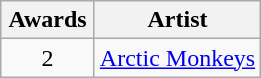<table class="wikitable" rowspan="2" style="text-align:center;">
<tr>
<th scope="col" style="width:55px;">Awards</th>
<th scope="col" style="text-align:center;">Artist</th>
</tr>
<tr>
<td>2</td>
<td><a href='#'>Arctic Monkeys</a></td>
</tr>
</table>
